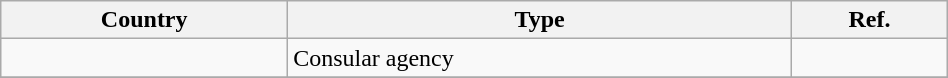<table class="wikitable" style="text-align:left; width:50%;">
<tr>
<th>Country</th>
<th>Type</th>
<th>Ref.</th>
</tr>
<tr>
<td></td>
<td>Consular agency</td>
<td></td>
</tr>
<tr>
</tr>
</table>
